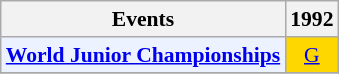<table class="wikitable" style="font-size: 90%; text-align:center">
<tr>
<th>Events</th>
<th>1992</th>
</tr>
<tr>
<td bgcolor="#ECF2FF"; align="left"><strong><a href='#'>World Junior Championships</a></strong></td>
<td bgcolor=gold><a href='#'>G</a></td>
</tr>
<tr>
</tr>
</table>
